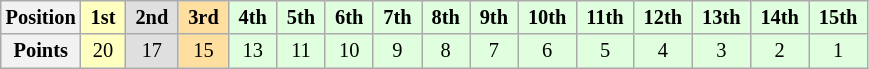<table class="wikitable" style="font-size:85%; text-align:center">
<tr>
<th>Position</th>
<td style="background:#ffffbf;"> <strong>1st</strong> </td>
<td style="background:#dfdfdf;"> <strong>2nd</strong> </td>
<td style="background:#ffdf9f;"> <strong>3rd</strong> </td>
<td style="background:#dfffdf;"> <strong>4th</strong> </td>
<td style="background:#dfffdf;"> <strong>5th</strong> </td>
<td style="background:#dfffdf;"> <strong>6th</strong> </td>
<td style="background:#dfffdf;"> <strong>7th</strong> </td>
<td style="background:#dfffdf;"> <strong>8th</strong> </td>
<td style="background:#dfffdf;"> <strong>9th</strong> </td>
<td style="background:#dfffdf;"> <strong>10th</strong> </td>
<td style="background:#dfffdf;"> <strong>11th</strong> </td>
<td style="background:#dfffdf;"> <strong>12th</strong> </td>
<td style="background:#dfffdf;"> <strong>13th</strong> </td>
<td style="background:#dfffdf;"> <strong>14th</strong> </td>
<td style="background:#dfffdf;"> <strong>15th</strong> </td>
</tr>
<tr>
<th>Points</th>
<td style="background:#ffffbf;">20</td>
<td style="background:#dfdfdf;">17</td>
<td style="background:#ffdf9f;">15</td>
<td style="background:#dfffdf;">13</td>
<td style="background:#dfffdf;">11</td>
<td style="background:#dfffdf;">10</td>
<td style="background:#dfffdf;">9</td>
<td style="background:#dfffdf;">8</td>
<td style="background:#dfffdf;">7</td>
<td style="background:#dfffdf;">6</td>
<td style="background:#dfffdf;">5</td>
<td style="background:#dfffdf;">4</td>
<td style="background:#dfffdf;">3</td>
<td style="background:#dfffdf;">2</td>
<td style="background:#dfffdf;">1</td>
</tr>
</table>
